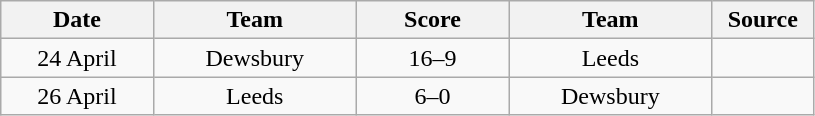<table class="wikitable" style="text-align: center">
<tr>
<th width=15%>Date</th>
<th width=20%>Team</th>
<th width=15%>Score</th>
<th width=20%>Team</th>
<th width=10%>Source</th>
</tr>
<tr>
<td>24 April</td>
<td>Dewsbury</td>
<td>16–9</td>
<td>Leeds</td>
<td></td>
</tr>
<tr>
<td>26 April</td>
<td>Leeds</td>
<td>6–0</td>
<td>Dewsbury</td>
<td></td>
</tr>
</table>
